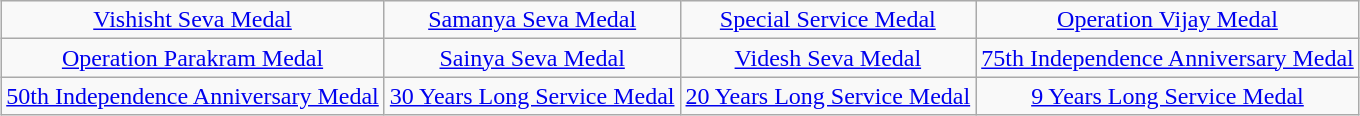<table class="wikitable" style="margin:1em auto; text-align:center;">
<tr>
<td><a href='#'>Vishisht Seva Medal</a></td>
<td><a href='#'>Samanya Seva Medal</a></td>
<td><a href='#'>Special Service Medal</a></td>
<td><a href='#'>Operation Vijay Medal</a></td>
</tr>
<tr>
<td><a href='#'>Operation Parakram Medal</a></td>
<td><a href='#'>Sainya Seva Medal</a></td>
<td><a href='#'>Videsh Seva Medal</a></td>
<td><a href='#'>75th Independence Anniversary Medal</a></td>
</tr>
<tr>
<td><a href='#'>50th Independence Anniversary Medal</a></td>
<td><a href='#'>30 Years Long Service Medal</a></td>
<td><a href='#'>20 Years Long Service Medal</a></td>
<td><a href='#'>9 Years Long Service Medal</a></td>
</tr>
</table>
